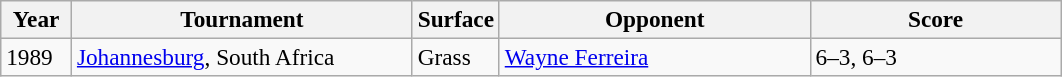<table class="sortable wikitable" style=font-size:97%>
<tr>
<th style="width:40px">Year</th>
<th style="width:220px">Tournament</th>
<th style="width:50px">Surface</th>
<th style="width:200px">Opponent</th>
<th style="width:160px" class="unsortable">Score</th>
</tr>
<tr>
<td>1989</td>
<td><a href='#'>Johannesburg</a>, South Africa</td>
<td>Grass</td>
<td> <a href='#'>Wayne Ferreira</a></td>
<td>6–3, 6–3</td>
</tr>
</table>
